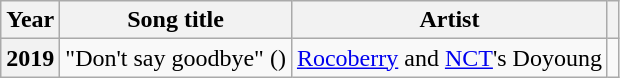<table class="wikitable plainrowheaders">
<tr>
<th scope="col">Year</th>
<th scope="col">Song title</th>
<th scope="col">Artist</th>
<th scope="col" class="unsortable"></th>
</tr>
<tr>
<th scope="row">2019</th>
<td>"Don't say goodbye" ()</td>
<td><a href='#'>Rocoberry</a> and <a href='#'>NCT</a>'s Doyoung</td>
<td style="text-align:center"></td>
</tr>
</table>
